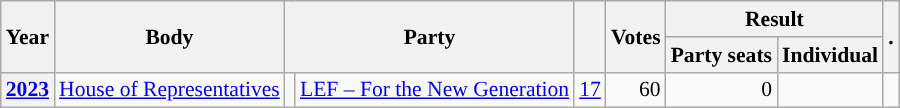<table class="wikitable plainrowheaders sortable" border=2 cellpadding=4 cellspacing=0 style="border: 1px #aaa solid; font-size: 90%; text-align:center;">
<tr>
<th scope="col" rowspan=2>Year</th>
<th scope="col" rowspan=2>Body</th>
<th scope="col" colspan=2 rowspan=2>Party</th>
<th scope="col" rowspan=2></th>
<th scope="col" rowspan=2>Votes</th>
<th scope="colgroup" colspan=2>Result</th>
<th scope="col" rowspan=2 class="unsortable">.</th>
</tr>
<tr>
<th scope="col">Party seats</th>
<th scope="col">Individual</th>
</tr>
<tr>
<th scope="row"><a href='#'>2023</a></th>
<td><a href='#'>House of Representatives</a></td>
<td style="background-color:"></td>
<td><a href='#'>LEF – For the New Generation</a></td>
<td style=text-align:right><a href='#'>17</a></td>
<td style=text-align:right>60</td>
<td style=text-align:right>0</td>
<td></td>
<td></td>
</tr>
</table>
